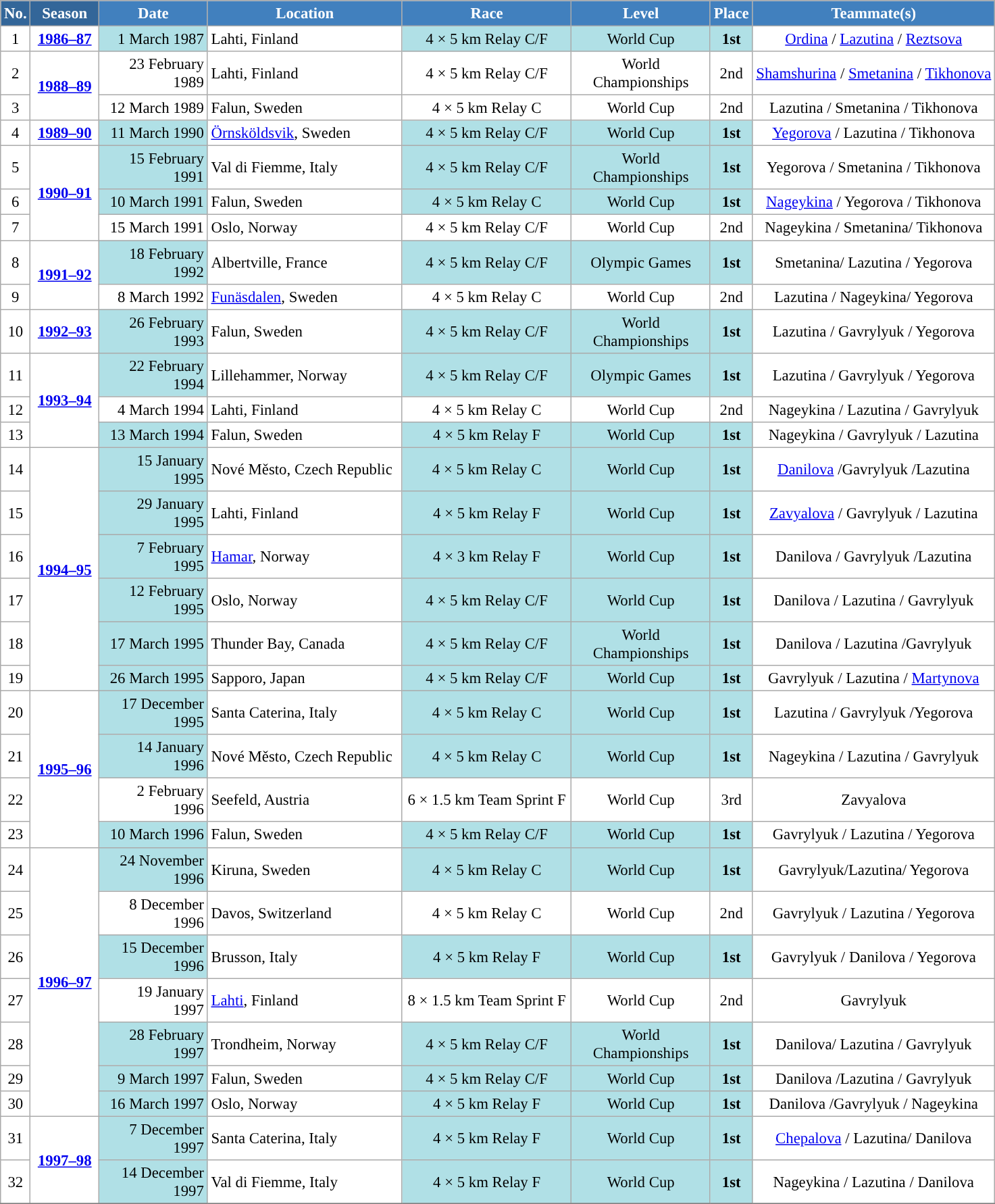<table class="wikitable sortable" style="font-size:95%; text-align:center; border:grey solid 1px; border-collapse:collapse; background:#ffffff;">
<tr style="background:#efefef;">
<th style="background-color:#369; color:white;">No.</th>
<th style="background-color:#369; color:white;">Season</th>
<th style="background-color:#4180be; color:white; width:100px;">Date</th>
<th style="background-color:#4180be; color:white; width:185px;">Location</th>
<th style="background-color:#4180be; color:white; width:160px;">Race</th>
<th style="background-color:#4180be; color:white; width:130px;">Level</th>
<th style="background-color:#4180be; color:white;">Place</th>
<th style="background-color:#4180be; color:white;">Teammate(s)</th>
</tr>
<tr>
<td align=center>1</td>
<td rowspan=1 align=center><strong><a href='#'>1986–87</a></strong></td>
<td bgcolor="#BOEOE6" align=right>1 March 1987</td>
<td align=left> Lahti, Finland</td>
<td bgcolor="#BOEOE6">4 × 5 km Relay C/F</td>
<td bgcolor="#BOEOE6">World Cup</td>
<td bgcolor="#BOEOE6"><strong>1st</strong></td>
<td><a href='#'>Ordina</a> / <a href='#'>Lazutina</a> / <a href='#'>Reztsova</a></td>
</tr>
<tr>
<td align=center>2</td>
<td rowspan=2 align=center><strong> <a href='#'>1988–89</a> </strong></td>
<td align=right>23 February 1989</td>
<td align=left> Lahti, Finland</td>
<td>4 × 5 km Relay C/F</td>
<td>World Championships</td>
<td>2nd</td>
<td><a href='#'>Shamshurina</a> / <a href='#'>Smetanina</a> / <a href='#'>Tikhonova</a></td>
</tr>
<tr>
<td align=center>3</td>
<td align=right>12 March 1989</td>
<td align=left> Falun, Sweden</td>
<td>4 × 5 km Relay C</td>
<td>World Cup</td>
<td>2nd</td>
<td>Lazutina / Smetanina / Tikhonova</td>
</tr>
<tr>
<td align=center>4</td>
<td rowspan=1 align=center><strong><a href='#'>1989–90</a></strong></td>
<td bgcolor="#BOEOE6" align=right>11 March 1990</td>
<td align=left> <a href='#'>Örnsköldsvik</a>, Sweden</td>
<td bgcolor="#BOEOE6">4 × 5 km Relay C/F</td>
<td bgcolor="#BOEOE6">World Cup</td>
<td bgcolor="#BOEOE6"><strong>1st</strong></td>
<td><a href='#'>Yegorova</a> / Lazutina / Tikhonova</td>
</tr>
<tr>
<td align=center>5</td>
<td rowspan=3 align=center><strong><a href='#'>1990–91</a></strong></td>
<td bgcolor="#BOEOE6" align=right>15 February 1991</td>
<td align=left> Val di Fiemme, Italy</td>
<td bgcolor="#BOEOE6">4 × 5 km Relay C/F</td>
<td bgcolor="#BOEOE6">World Championships</td>
<td bgcolor="#BOEOE6"><strong>1st</strong></td>
<td>Yegorova / Smetanina / Tikhonova</td>
</tr>
<tr>
<td align=center>6</td>
<td bgcolor="#BOEOE6" align=right>10 March 1991</td>
<td align=left> Falun, Sweden</td>
<td bgcolor="#BOEOE6">4 × 5 km Relay C</td>
<td bgcolor="#BOEOE6">World Cup</td>
<td bgcolor="#BOEOE6"><strong>1st</strong></td>
<td><a href='#'>Nageykina</a> / Yegorova / Tikhonova</td>
</tr>
<tr>
<td align=center>7</td>
<td align=right>15 March 1991</td>
<td align=left> Oslo, Norway</td>
<td>4 × 5 km Relay C/F</td>
<td>World Cup</td>
<td>2nd</td>
<td>Nageykina / Smetanina/ Tikhonova</td>
</tr>
<tr>
<td align=center>8</td>
<td rowspan=2 align=center><strong><a href='#'>1991–92</a></strong></td>
<td bgcolor="#BOEOE6" align=right>18 February 1992</td>
<td align=left> Albertville, France</td>
<td bgcolor="#BOEOE6">4 × 5 km Relay C/F</td>
<td bgcolor="#BOEOE6">Olympic Games</td>
<td bgcolor="#BOEOE6"><strong>1st</strong></td>
<td>Smetanina/ Lazutina / Yegorova</td>
</tr>
<tr>
<td align=center>9</td>
<td align=right>8 March 1992</td>
<td align=left> <a href='#'>Funäsdalen</a>, Sweden</td>
<td>4 × 5 km Relay C</td>
<td>World Cup</td>
<td>2nd</td>
<td>Lazutina / Nageykina/ Yegorova</td>
</tr>
<tr>
<td align=center>10</td>
<td rowspan=1 align=center><strong><a href='#'>1992–93</a></strong></td>
<td bgcolor="#BOEOE6" align=right>26 February 1993</td>
<td align=left> Falun, Sweden</td>
<td bgcolor="#BOEOE6">4 × 5 km Relay C/F</td>
<td bgcolor="#BOEOE6">World Championships</td>
<td bgcolor="#BOEOE6"><strong>1st</strong></td>
<td>Lazutina / Gavrylyuk / Yegorova</td>
</tr>
<tr>
<td align=center>11</td>
<td rowspan=3 align=center><strong><a href='#'>1993–94</a></strong></td>
<td bgcolor="#BOEOE6" align=right>22 February 1994</td>
<td align=left> Lillehammer, Norway</td>
<td bgcolor="#BOEOE6">4 × 5 km Relay C/F</td>
<td bgcolor="#BOEOE6">Olympic Games</td>
<td bgcolor="#BOEOE6"><strong>1st</strong></td>
<td>Lazutina / Gavrylyuk / Yegorova</td>
</tr>
<tr>
<td align=center>12</td>
<td align=right>4 March 1994</td>
<td align=left> Lahti, Finland</td>
<td>4 × 5 km Relay C</td>
<td>World Cup</td>
<td>2nd</td>
<td>Nageykina / Lazutina / Gavrylyuk</td>
</tr>
<tr>
<td align=center>13</td>
<td bgcolor="#BOEOE6" align=right>13 March 1994</td>
<td align=left> Falun, Sweden</td>
<td bgcolor="#BOEOE6">4 × 5 km Relay F</td>
<td bgcolor="#BOEOE6">World Cup</td>
<td bgcolor="#BOEOE6"><strong>1st</strong></td>
<td>Nageykina / Gavrylyuk / Lazutina</td>
</tr>
<tr>
<td align=center>14</td>
<td rowspan=6 align=center><strong><a href='#'>1994–95</a></strong></td>
<td bgcolor="#BOEOE6" align=right>15 January 1995</td>
<td align=left> Nové Město, Czech Republic</td>
<td bgcolor="#BOEOE6">4 × 5 km Relay C</td>
<td bgcolor="#BOEOE6">World Cup</td>
<td bgcolor="#BOEOE6"><strong>1st</strong></td>
<td><a href='#'>Danilova</a> /Gavrylyuk /Lazutina</td>
</tr>
<tr>
<td align=center>15</td>
<td bgcolor="#BOEOE6" align=right>29 January 1995</td>
<td align=left> Lahti, Finland</td>
<td bgcolor="#BOEOE6">4 × 5 km Relay F</td>
<td bgcolor="#BOEOE6">World Cup</td>
<td bgcolor="#BOEOE6"><strong>1st</strong></td>
<td><a href='#'>Zavyalova</a> / Gavrylyuk / Lazutina</td>
</tr>
<tr>
<td align=center>16</td>
<td bgcolor="#BOEOE6" align=right>7 February 1995</td>
<td align=left> <a href='#'>Hamar</a>, Norway</td>
<td bgcolor="#BOEOE6">4 × 3 km Relay F</td>
<td bgcolor="#BOEOE6">World Cup</td>
<td bgcolor="#BOEOE6"><strong>1st</strong></td>
<td>Danilova / Gavrylyuk /Lazutina</td>
</tr>
<tr>
<td align=center>17</td>
<td bgcolor="#BOEOE6" align=right>12 February 1995</td>
<td align=left> Oslo, Norway</td>
<td bgcolor="#BOEOE6">4 × 5 km Relay C/F</td>
<td bgcolor="#BOEOE6">World Cup</td>
<td bgcolor="#BOEOE6"><strong>1st</strong></td>
<td>Danilova / Lazutina / Gavrylyuk</td>
</tr>
<tr>
<td align=center>18</td>
<td bgcolor="#BOEOE6" align=right>17 March 1995</td>
<td align=left> Thunder Bay, Canada</td>
<td bgcolor="#BOEOE6">4 × 5 km Relay C/F</td>
<td bgcolor="#BOEOE6">World Championships</td>
<td bgcolor="#BOEOE6"><strong>1st</strong></td>
<td>Danilova / Lazutina /Gavrylyuk</td>
</tr>
<tr>
<td align=center>19</td>
<td bgcolor="#BOEOE6" align=right>26 March 1995</td>
<td align=left> Sapporo, Japan</td>
<td bgcolor="#BOEOE6">4 × 5 km Relay C/F</td>
<td bgcolor="#BOEOE6">World Cup</td>
<td bgcolor="#BOEOE6"><strong>1st</strong></td>
<td>Gavrylyuk / Lazutina / <a href='#'>Martynova</a></td>
</tr>
<tr>
<td align=center>20</td>
<td rowspan=4 align=center><strong><a href='#'>1995–96</a></strong></td>
<td bgcolor="#BOEOE6" align=right>17 December 1995</td>
<td align=left> Santa Caterina, Italy</td>
<td bgcolor="#BOEOE6">4 × 5 km Relay C</td>
<td bgcolor="#BOEOE6">World Cup</td>
<td bgcolor="#BOEOE6"><strong>1st</strong></td>
<td>Lazutina / Gavrylyuk /Yegorova</td>
</tr>
<tr>
<td align=center>21</td>
<td bgcolor="#BOEOE6" align=right>14 January 1996</td>
<td align=left> Nové Město, Czech Republic</td>
<td bgcolor="#BOEOE6">4 × 5 km Relay C</td>
<td bgcolor="#BOEOE6">World Cup</td>
<td bgcolor="#BOEOE6"><strong>1st</strong></td>
<td>Nageykina / Lazutina / Gavrylyuk</td>
</tr>
<tr>
<td align=center>22</td>
<td align=right>2 February 1996</td>
<td align=left> Seefeld, Austria</td>
<td>6 × 1.5 km Team Sprint F</td>
<td>World Cup</td>
<td>3rd</td>
<td>Zavyalova</td>
</tr>
<tr>
<td align=center>23</td>
<td bgcolor="#BOEOE6" align=right>10 March 1996</td>
<td align=left> Falun, Sweden</td>
<td bgcolor="#BOEOE6">4 × 5 km Relay C/F</td>
<td bgcolor="#BOEOE6">World Cup</td>
<td bgcolor="#BOEOE6"><strong>1st</strong></td>
<td>Gavrylyuk / Lazutina / Yegorova</td>
</tr>
<tr>
<td align=center>24</td>
<td rowspan=7 align=center><strong><a href='#'>1996–97</a></strong></td>
<td bgcolor="#BOEOE6" align=right>24 November 1996</td>
<td align=left> Kiruna, Sweden</td>
<td bgcolor="#BOEOE6">4 × 5 km Relay C</td>
<td bgcolor="#BOEOE6">World Cup</td>
<td bgcolor="#BOEOE6"><strong>1st</strong></td>
<td>Gavrylyuk/Lazutina/ Yegorova</td>
</tr>
<tr>
<td align=center>25</td>
<td align=right>8 December 1996</td>
<td align=left> Davos, Switzerland</td>
<td>4 × 5 km Relay C</td>
<td>World Cup</td>
<td>2nd</td>
<td>Gavrylyuk / Lazutina / Yegorova</td>
</tr>
<tr>
<td align=center>26</td>
<td bgcolor="#BOEOE6" align=right>15 December 1996</td>
<td align=left> Brusson, Italy</td>
<td bgcolor="#BOEOE6">4 × 5 km Relay F</td>
<td bgcolor="#BOEOE6">World Cup</td>
<td bgcolor="#BOEOE6"><strong>1st</strong></td>
<td>Gavrylyuk / Danilova / Yegorova</td>
</tr>
<tr>
<td align=center>27</td>
<td align=right>19 January 1997</td>
<td align=left> <a href='#'>Lahti</a>, Finland</td>
<td>8 × 1.5 km Team Sprint F</td>
<td>World Cup</td>
<td>2nd</td>
<td>Gavrylyuk</td>
</tr>
<tr>
<td align=center>28</td>
<td bgcolor="#BOEOE6" align=right>28 February 1997</td>
<td align=left> Trondheim, Norway</td>
<td bgcolor="#BOEOE6">4 × 5 km Relay C/F</td>
<td bgcolor="#BOEOE6">World Championships</td>
<td bgcolor="#BOEOE6"><strong>1st</strong></td>
<td>Danilova/ Lazutina / Gavrylyuk</td>
</tr>
<tr>
<td align=center>29</td>
<td bgcolor="#BOEOE6" align=right>9 March 1997</td>
<td align=left> Falun, Sweden</td>
<td bgcolor="#BOEOE6">4 × 5 km Relay C/F</td>
<td bgcolor="#BOEOE6">World Cup</td>
<td bgcolor="#BOEOE6"><strong>1st</strong></td>
<td>Danilova /Lazutina / Gavrylyuk</td>
</tr>
<tr>
<td align=center>30</td>
<td bgcolor="#BOEOE6" align=right>16 March 1997</td>
<td align=left> Oslo, Norway</td>
<td bgcolor="#BOEOE6">4 × 5 km Relay F</td>
<td bgcolor="#BOEOE6">World Cup</td>
<td bgcolor="#BOEOE6"><strong>1st</strong></td>
<td>Danilova /Gavrylyuk / Nageykina</td>
</tr>
<tr>
<td align=center>31</td>
<td rowspan=2 align=center><strong><a href='#'>1997–98</a></strong></td>
<td bgcolor="#BOEOE6" align=right>7 December 1997</td>
<td align=left> Santa Caterina, Italy</td>
<td bgcolor="#BOEOE6">4 × 5 km Relay F</td>
<td bgcolor="#BOEOE6">World Cup</td>
<td bgcolor="#BOEOE6"><strong>1st</strong></td>
<td><a href='#'>Chepalova</a> / Lazutina/  Danilova</td>
</tr>
<tr>
<td align=center>32</td>
<td bgcolor="#BOEOE6" align=right>14 December 1997</td>
<td align=left> Val di Fiemme, Italy</td>
<td bgcolor="#BOEOE6">4 × 5 km Relay F</td>
<td bgcolor="#BOEOE6">World Cup</td>
<td bgcolor="#BOEOE6"><strong>1st</strong></td>
<td>Nageykina / Lazutina /  Danilova</td>
</tr>
<tr>
</tr>
</table>
